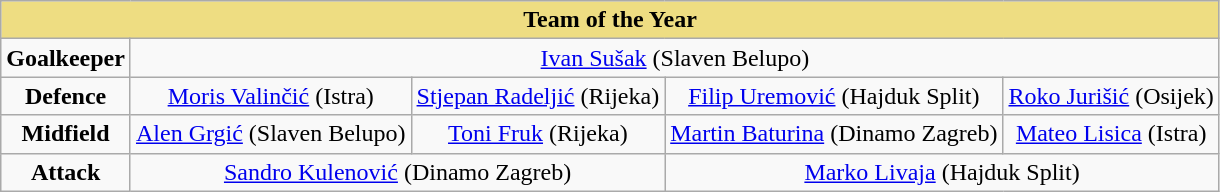<table class="wikitable" style="text-align:center">
<tr>
<th style="background-color: #eedd82"     colspan="5">Team of the Year</th>
</tr>
<tr>
<td><strong>Goalkeeper</strong></td>
<td colspan="4"> <a href='#'>Ivan Sušak</a> (Slaven Belupo)</td>
</tr>
<tr>
<td><strong>Defence</strong></td>
<td> <a href='#'>Moris Valinčić</a> (Istra)</td>
<td> <a href='#'>Stjepan Radeljić</a> (Rijeka)</td>
<td> <a href='#'>Filip Uremović</a> (Hajduk Split)</td>
<td> <a href='#'>Roko Jurišić</a> (Osijek)</td>
</tr>
<tr>
<td><strong>Midfield</strong></td>
<td> <a href='#'>Alen Grgić</a> (Slaven Belupo)</td>
<td> <a href='#'>Toni Fruk</a> (Rijeka)</td>
<td> <a href='#'>Martin Baturina</a> (Dinamo Zagreb)</td>
<td> <a href='#'>Mateo Lisica</a> (Istra)</td>
</tr>
<tr>
<td><strong>Attack</strong></td>
<td colspan="2"> <a href='#'>Sandro Kulenović</a> (Dinamo Zagreb)</td>
<td colspan="2"> <a href='#'>Marko Livaja</a> (Hajduk Split)</td>
</tr>
</table>
